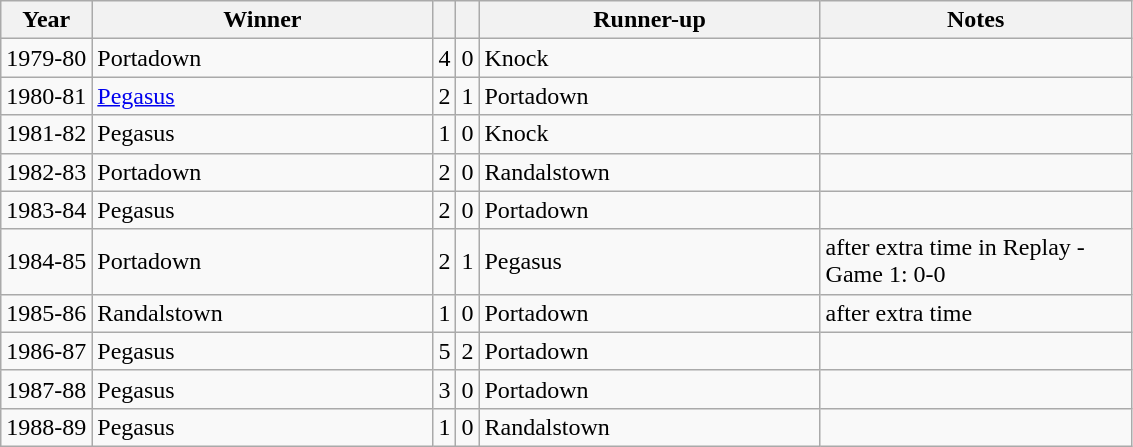<table class="wikitable">
<tr>
<th>Year</th>
<th>Winner</th>
<th></th>
<th></th>
<th>Runner-up</th>
<th>Notes</th>
</tr>
<tr>
<td align="center">1979-80</td>
<td width=220>Portadown</td>
<td align="center">4</td>
<td align="center">0</td>
<td width=220>Knock</td>
<td width=200></td>
</tr>
<tr>
<td align="center">1980-81</td>
<td><a href='#'>Pegasus</a></td>
<td align="center">2</td>
<td align="center">1</td>
<td>Portadown</td>
<td></td>
</tr>
<tr>
<td align="center">1981-82</td>
<td>Pegasus</td>
<td align="center">1</td>
<td align="center">0</td>
<td>Knock</td>
<td></td>
</tr>
<tr>
<td align="center">1982-83</td>
<td>Portadown</td>
<td align="center">2</td>
<td align="center">0</td>
<td>Randalstown</td>
<td></td>
</tr>
<tr>
<td align="center">1983-84</td>
<td>Pegasus</td>
<td align="center">2</td>
<td align="center">0</td>
<td>Portadown</td>
<td></td>
</tr>
<tr>
<td align="center">1984-85</td>
<td>Portadown</td>
<td align="center">2</td>
<td align="center">1</td>
<td>Pegasus</td>
<td>after extra time in Replay - Game 1: 0-0</td>
</tr>
<tr>
<td align="center">1985-86</td>
<td>Randalstown</td>
<td align="center">1</td>
<td align="center">0</td>
<td>Portadown</td>
<td>after extra time</td>
</tr>
<tr>
<td align="center">1986-87</td>
<td>Pegasus</td>
<td align="center">5</td>
<td align="center">2</td>
<td>Portadown</td>
<td></td>
</tr>
<tr>
<td align="center">1987-88</td>
<td>Pegasus</td>
<td align="center">3</td>
<td align="center">0</td>
<td>Portadown</td>
<td></td>
</tr>
<tr>
<td align="center">1988-89</td>
<td>Pegasus</td>
<td align="center">1</td>
<td align="center">0</td>
<td>Randalstown</td>
<td></td>
</tr>
</table>
